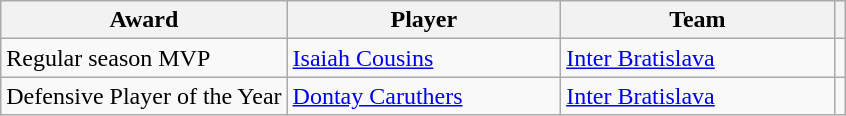<table class="wikitable sortable" style="text-align: left;">
<tr>
<th>Award</th>
<th style="width:175px;">Player</th>
<th style="width:175px;">Team</th>
<th></th>
</tr>
<tr>
<td>Regular season MVP</td>
<td align="left"> <a href='#'>Isaiah Cousins</a></td>
<td align="left"> <a href='#'>Inter Bratislava</a></td>
<td style="text-align:center;"></td>
</tr>
<tr>
<td>Defensive Player of the Year</td>
<td align="left"> <a href='#'>Dontay Caruthers</a></td>
<td align="left"> <a href='#'>Inter Bratislava</a></td>
<td style="text-align:center;"></td>
</tr>
</table>
